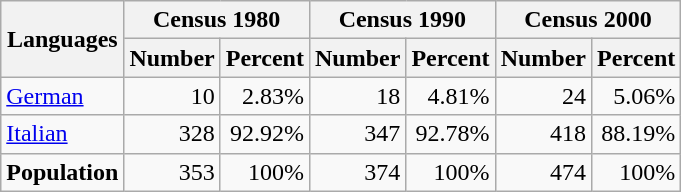<table class="wikitable">
<tr ---->
<th rowspan="2">Languages</th>
<th colspan="2">Census 1980</th>
<th colspan="2">Census 1990</th>
<th colspan="2">Census 2000</th>
</tr>
<tr ---->
<th>Number</th>
<th>Percent</th>
<th>Number</th>
<th>Percent</th>
<th>Number</th>
<th>Percent</th>
</tr>
<tr ---->
<td><a href='#'>German</a></td>
<td align=right>10</td>
<td align=right>2.83%</td>
<td align=right>18</td>
<td align=right>4.81%</td>
<td align=right>24</td>
<td align=right>5.06%</td>
</tr>
<tr ---->
<td><a href='#'>Italian</a></td>
<td align=right>328</td>
<td align=right>92.92%</td>
<td align=right>347</td>
<td align=right>92.78%</td>
<td align=right>418</td>
<td align=right>88.19%</td>
</tr>
<tr ---->
<td><strong>Population</strong></td>
<td align=right>353</td>
<td align=right>100%</td>
<td align=right>374</td>
<td align=right>100%</td>
<td align=right>474</td>
<td align=right>100%</td>
</tr>
</table>
